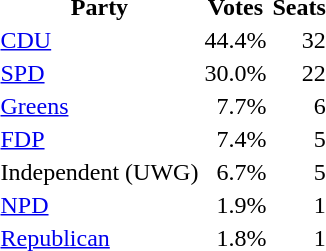<table>
<tr>
<th>Party</th>
<th>Votes</th>
<th>Seats</th>
</tr>
<tr>
<td><a href='#'>CDU</a></td>
<td align=right>44.4%</td>
<td align=right>32</td>
</tr>
<tr>
<td><a href='#'>SPD</a></td>
<td align=right>30.0%</td>
<td align=right>22</td>
</tr>
<tr>
<td><a href='#'>Greens</a></td>
<td align=right>7.7%</td>
<td align=right>6</td>
</tr>
<tr>
<td><a href='#'>FDP</a></td>
<td align=right>7.4%</td>
<td align=right>5</td>
</tr>
<tr>
<td>Independent (UWG)</td>
<td align=right>6.7%</td>
<td align=right>5</td>
</tr>
<tr>
<td><a href='#'>NPD</a></td>
<td align=right>1.9%</td>
<td align=right>1</td>
</tr>
<tr>
<td><a href='#'>Republican</a></td>
<td align=right>1.8%</td>
<td align=right>1</td>
</tr>
</table>
